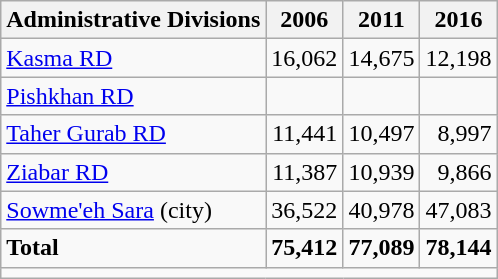<table class="wikitable">
<tr>
<th>Administrative Divisions</th>
<th>2006</th>
<th>2011</th>
<th>2016</th>
</tr>
<tr>
<td><a href='#'>Kasma RD</a></td>
<td style="text-align: right;">16,062</td>
<td style="text-align: right;">14,675</td>
<td style="text-align: right;">12,198</td>
</tr>
<tr>
<td><a href='#'>Pishkhan RD</a></td>
<td style="text-align: right;"></td>
<td style="text-align: right;"></td>
<td style="text-align: right;"></td>
</tr>
<tr>
<td><a href='#'>Taher Gurab RD</a></td>
<td style="text-align: right;">11,441</td>
<td style="text-align: right;">10,497</td>
<td style="text-align: right;">8,997</td>
</tr>
<tr>
<td><a href='#'>Ziabar RD</a></td>
<td style="text-align: right;">11,387</td>
<td style="text-align: right;">10,939</td>
<td style="text-align: right;">9,866</td>
</tr>
<tr>
<td><a href='#'>Sowme'eh Sara</a> (city)</td>
<td style="text-align: right;">36,522</td>
<td style="text-align: right;">40,978</td>
<td style="text-align: right;">47,083</td>
</tr>
<tr>
<td><strong>Total</strong></td>
<td style="text-align: right;"><strong>75,412</strong></td>
<td style="text-align: right;"><strong>77,089</strong></td>
<td style="text-align: right;"><strong>78,144</strong></td>
</tr>
<tr>
<td colspan=4></td>
</tr>
</table>
